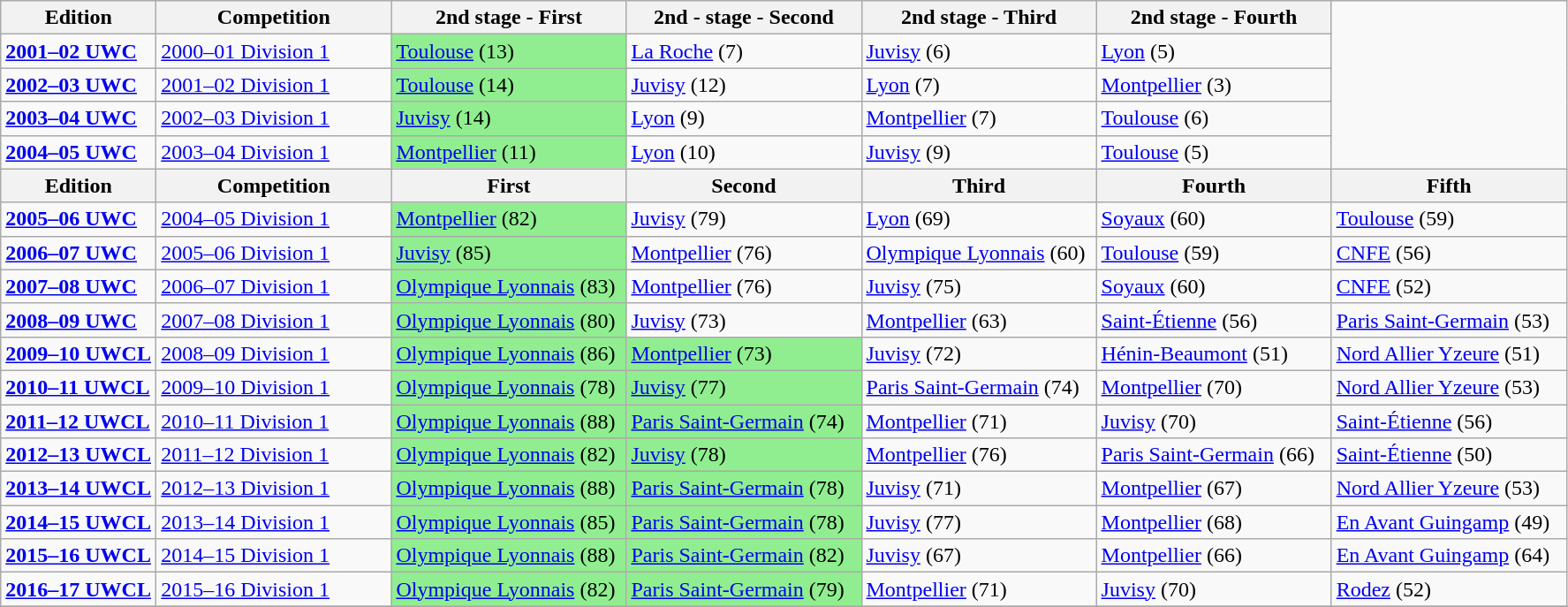<table class="wikitable">
<tr>
<th width=110px>Edition</th>
<th width=170px>Competition</th>
<th width=170px>2nd stage - First</th>
<th width=170px>2nd - stage - Second</th>
<th width=170px>2nd stage - Third</th>
<th width=170px>2nd stage - Fourth</th>
</tr>
<tr>
<td><strong><a href='#'>2001–02 UWC</a></strong></td>
<td><a href='#'>2000–01 Division 1</a></td>
<td bgcolor=lightgreen><a href='#'>Toulouse</a> (13)</td>
<td><a href='#'>La Roche</a> (7)</td>
<td><a href='#'>Juvisy</a> (6)</td>
<td><a href='#'>Lyon</a> (5)</td>
</tr>
<tr>
<td><strong><a href='#'>2002–03 UWC</a></strong></td>
<td><a href='#'>2001–02 Division 1</a></td>
<td bgcolor=lightgreen><a href='#'>Toulouse</a> (14)</td>
<td><a href='#'>Juvisy</a> (12)</td>
<td><a href='#'>Lyon</a> (7)</td>
<td><a href='#'>Montpellier</a> (3)</td>
</tr>
<tr>
<td><strong><a href='#'>2003–04 UWC</a></strong></td>
<td><a href='#'>2002–03 Division 1</a></td>
<td bgcolor=lightgreen><a href='#'>Juvisy</a> (14)</td>
<td><a href='#'>Lyon</a> (9)</td>
<td><a href='#'>Montpellier</a> (7)</td>
<td><a href='#'>Toulouse</a> (6)</td>
</tr>
<tr>
<td><strong><a href='#'>2004–05 UWC</a></strong></td>
<td><a href='#'>2003–04 Division 1</a></td>
<td bgcolor=lightgreen><a href='#'>Montpellier</a> (11)</td>
<td><a href='#'>Lyon</a> (10)</td>
<td><a href='#'>Juvisy</a> (9)</td>
<td><a href='#'>Toulouse</a> (5)</td>
</tr>
<tr>
<th width=110px>Edition</th>
<th width=170px>Competition</th>
<th width=170px>First</th>
<th width=170px>Second</th>
<th width=170px>Third</th>
<th width=170px>Fourth</th>
<th width=170px>Fifth</th>
</tr>
<tr>
<td><strong><a href='#'>2005–06 UWC</a></strong></td>
<td><a href='#'>2004–05 Division 1</a></td>
<td bgcolor=lightgreen><a href='#'>Montpellier</a> (82)</td>
<td><a href='#'>Juvisy</a> (79)</td>
<td><a href='#'>Lyon</a> (69)</td>
<td><a href='#'>Soyaux</a> (60)</td>
<td><a href='#'>Toulouse</a> (59)</td>
</tr>
<tr>
<td><strong><a href='#'>2006–07 UWC</a></strong></td>
<td><a href='#'>2005–06 Division 1</a></td>
<td bgcolor=lightgreen><a href='#'>Juvisy</a> (85)</td>
<td><a href='#'>Montpellier</a> (76)</td>
<td><a href='#'>Olympique Lyonnais</a> (60)</td>
<td><a href='#'>Toulouse</a> (59)</td>
<td><a href='#'>CNFE</a> (56)</td>
</tr>
<tr>
<td><strong><a href='#'>2007–08 UWC</a></strong></td>
<td><a href='#'>2006–07 Division 1</a></td>
<td bgcolor=lightgreen><a href='#'>Olympique Lyonnais</a> (83)</td>
<td><a href='#'>Montpellier</a> (76)</td>
<td><a href='#'>Juvisy</a> (75)</td>
<td><a href='#'>Soyaux</a> (60)</td>
<td><a href='#'>CNFE</a> (52)</td>
</tr>
<tr>
<td><strong><a href='#'>2008–09 UWC</a></strong></td>
<td><a href='#'>2007–08 Division 1</a></td>
<td bgcolor=lightgreen><a href='#'>Olympique Lyonnais</a> (80)</td>
<td><a href='#'>Juvisy</a> (73)</td>
<td><a href='#'>Montpellier</a> (63)</td>
<td><a href='#'>Saint-Étienne</a> (56)</td>
<td><a href='#'>Paris Saint-Germain</a> (53)</td>
</tr>
<tr>
<td><strong><a href='#'>2009–10 UWCL</a></strong></td>
<td><a href='#'>2008–09 Division 1</a></td>
<td bgcolor=lightgreen><a href='#'>Olympique Lyonnais</a> (86)</td>
<td bgcolor=lightgreen><a href='#'>Montpellier</a> (73)</td>
<td><a href='#'>Juvisy</a> (72)</td>
<td><a href='#'>Hénin-Beaumont</a> (51)</td>
<td><a href='#'>Nord Allier Yzeure</a> (51)</td>
</tr>
<tr>
<td><strong><a href='#'>2010–11 UWCL</a></strong></td>
<td><a href='#'>2009–10 Division 1</a></td>
<td bgcolor=lightgreen><a href='#'>Olympique Lyonnais</a> (78)</td>
<td bgcolor=lightgreen><a href='#'>Juvisy</a> (77)</td>
<td><a href='#'>Paris Saint-Germain</a> (74)</td>
<td><a href='#'>Montpellier</a> (70)</td>
<td><a href='#'>Nord Allier Yzeure</a> (53)</td>
</tr>
<tr>
<td><strong><a href='#'>2011–12 UWCL</a></strong></td>
<td><a href='#'>2010–11 Division 1</a></td>
<td bgcolor=lightgreen><a href='#'>Olympique Lyonnais</a> (88)</td>
<td bgcolor=lightgreen><a href='#'>Paris Saint-Germain</a> (74)</td>
<td><a href='#'>Montpellier</a> (71)</td>
<td><a href='#'>Juvisy</a> (70)</td>
<td><a href='#'>Saint-Étienne</a> (56)</td>
</tr>
<tr>
<td><strong><a href='#'>2012–13 UWCL</a></strong></td>
<td><a href='#'>2011–12 Division 1</a></td>
<td bgcolor=lightgreen><a href='#'>Olympique Lyonnais</a> (82)</td>
<td bgcolor=lightgreen><a href='#'>Juvisy</a> (78)</td>
<td><a href='#'>Montpellier</a> (76)</td>
<td><a href='#'>Paris Saint-Germain</a> (66)</td>
<td><a href='#'>Saint-Étienne</a> (50)</td>
</tr>
<tr>
<td><strong><a href='#'>2013–14 UWCL</a></strong></td>
<td><a href='#'>2012–13 Division 1</a></td>
<td bgcolor=lightgreen><a href='#'>Olympique Lyonnais</a> (88)</td>
<td bgcolor=lightgreen><a href='#'>Paris Saint-Germain</a> (78)</td>
<td><a href='#'>Juvisy</a> (71)</td>
<td><a href='#'>Montpellier</a> (67)</td>
<td><a href='#'>Nord Allier Yzeure</a> (53)</td>
</tr>
<tr>
<td><strong><a href='#'>2014–15 UWCL</a></strong></td>
<td><a href='#'>2013–14 Division 1</a></td>
<td bgcolor=lightgreen><a href='#'>Olympique Lyonnais</a> (85)</td>
<td bgcolor=lightgreen><a href='#'>Paris Saint-Germain</a> (78)</td>
<td><a href='#'>Juvisy</a> (77)</td>
<td><a href='#'>Montpellier</a> (68)</td>
<td><a href='#'>En Avant Guingamp</a> (49)</td>
</tr>
<tr>
<td><strong><a href='#'>2015–16 UWCL</a></strong></td>
<td><a href='#'>2014–15 Division 1</a></td>
<td bgcolor=lightgreen><a href='#'>Olympique Lyonnais</a> (88)</td>
<td bgcolor=lightgreen><a href='#'>Paris Saint-Germain</a> (82)</td>
<td><a href='#'>Juvisy</a> (67)</td>
<td><a href='#'>Montpellier</a> (66)</td>
<td><a href='#'>En Avant Guingamp</a> (64)</td>
</tr>
<tr>
<td><strong><a href='#'>2016–17 UWCL</a></strong></td>
<td><a href='#'>2015–16 Division 1</a></td>
<td bgcolor=lightgreen><a href='#'>Olympique Lyonnais</a> (82)</td>
<td bgcolor=lightgreen><a href='#'>Paris Saint-Germain</a> (79)</td>
<td><a href='#'>Montpellier</a> (71)</td>
<td><a href='#'>Juvisy</a> (70)</td>
<td><a href='#'>Rodez</a> (52)</td>
</tr>
<tr>
</tr>
</table>
